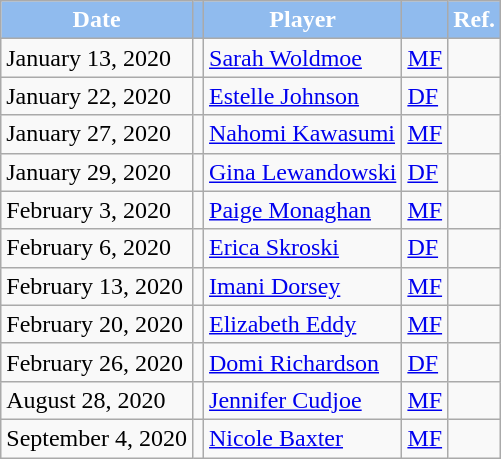<table class="wikitable sortable">
<tr>
<th style="background:#90bbee; color:white;"><strong>Date</strong></th>
<th style="background:#90bbee; color:white;"><strong></strong></th>
<th style="background:#90bbee; color:white;"><strong>Player</strong></th>
<th style="background:#90bbee; color:white;"><strong></strong></th>
<th style="background:#90bbee; color:white;"><strong>Ref.</strong></th>
</tr>
<tr>
<td>January 13, 2020</td>
<td></td>
<td><a href='#'>Sarah Woldmoe</a></td>
<td><a href='#'>MF</a></td>
<td></td>
</tr>
<tr>
<td>January 22, 2020</td>
<td></td>
<td><a href='#'>Estelle Johnson</a></td>
<td><a href='#'>DF</a></td>
<td></td>
</tr>
<tr>
<td>January 27, 2020</td>
<td></td>
<td><a href='#'>Nahomi Kawasumi</a></td>
<td><a href='#'>MF</a></td>
<td></td>
</tr>
<tr>
<td>January 29, 2020</td>
<td></td>
<td><a href='#'>Gina Lewandowski</a></td>
<td><a href='#'>DF</a></td>
<td></td>
</tr>
<tr>
<td>February 3, 2020</td>
<td></td>
<td><a href='#'>Paige Monaghan</a></td>
<td><a href='#'>MF</a></td>
<td></td>
</tr>
<tr>
<td>February 6, 2020</td>
<td></td>
<td><a href='#'>Erica Skroski</a></td>
<td><a href='#'>DF</a></td>
<td></td>
</tr>
<tr>
<td>February 13, 2020</td>
<td></td>
<td><a href='#'>Imani Dorsey</a></td>
<td><a href='#'>MF</a></td>
<td></td>
</tr>
<tr>
<td>February 20, 2020</td>
<td></td>
<td><a href='#'>Elizabeth Eddy</a></td>
<td><a href='#'>MF</a></td>
<td></td>
</tr>
<tr>
<td>February 26, 2020</td>
<td></td>
<td><a href='#'>Domi Richardson</a></td>
<td><a href='#'>DF</a></td>
<td></td>
</tr>
<tr>
<td>August 28, 2020</td>
<td></td>
<td><a href='#'>Jennifer Cudjoe</a></td>
<td><a href='#'>MF</a></td>
<td></td>
</tr>
<tr>
<td>September 4, 2020</td>
<td></td>
<td><a href='#'>Nicole Baxter</a></td>
<td><a href='#'>MF</a></td>
<td></td>
</tr>
</table>
